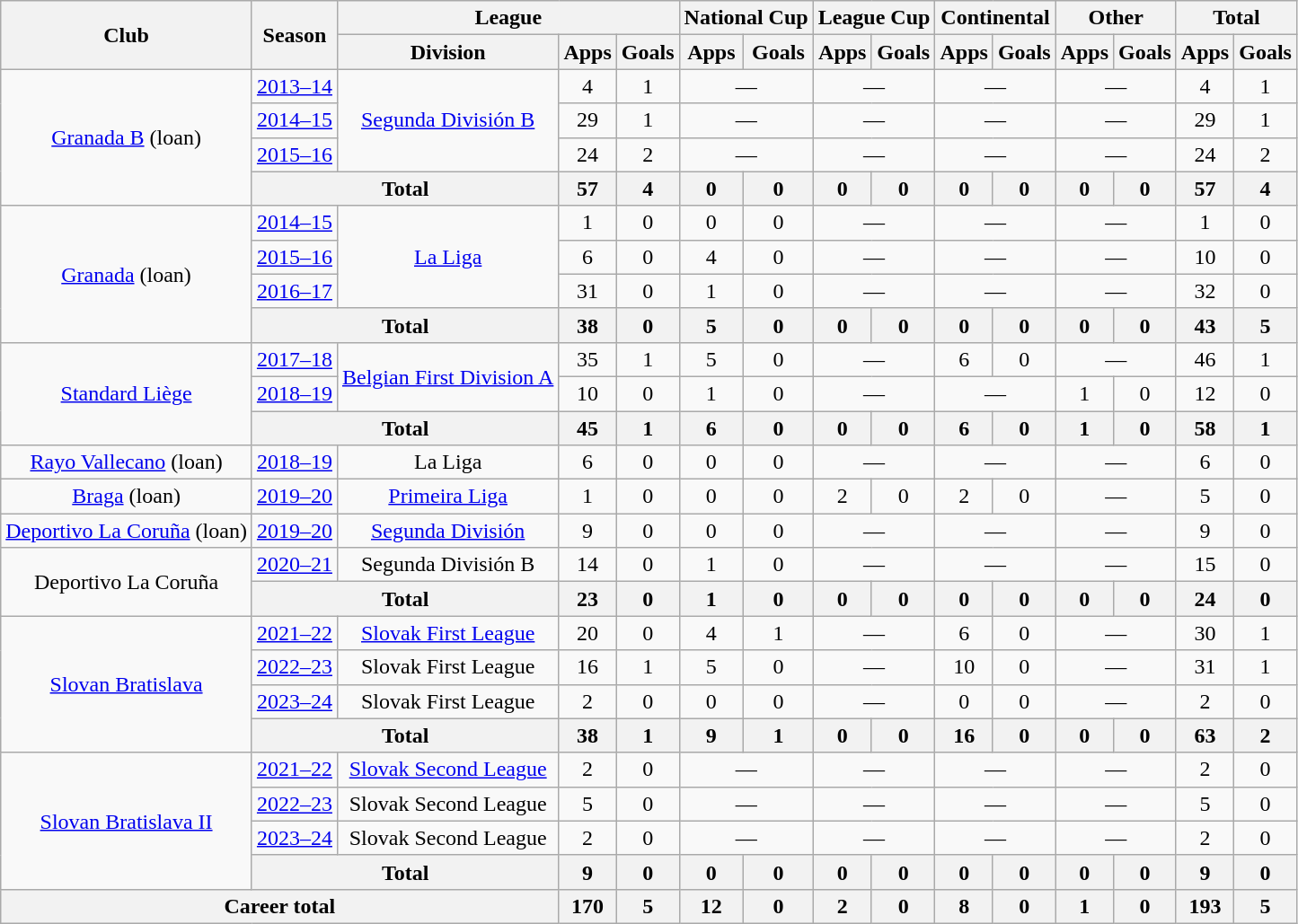<table class="wikitable" style="text-align:center">
<tr>
<th rowspan="2">Club</th>
<th rowspan="2">Season</th>
<th colspan="3">League</th>
<th colspan="2">National Cup</th>
<th colspan="2">League Cup</th>
<th colspan="2">Continental</th>
<th colspan="2">Other</th>
<th colspan="2">Total</th>
</tr>
<tr>
<th>Division</th>
<th>Apps</th>
<th>Goals</th>
<th>Apps</th>
<th>Goals</th>
<th>Apps</th>
<th>Goals</th>
<th>Apps</th>
<th>Goals</th>
<th>Apps</th>
<th>Goals</th>
<th>Apps</th>
<th>Goals</th>
</tr>
<tr>
<td rowspan="4"><a href='#'>Granada B</a> (loan)</td>
<td><a href='#'>2013–14</a></td>
<td rowspan="3"><a href='#'>Segunda División B</a></td>
<td>4</td>
<td>1</td>
<td colspan="2">—</td>
<td colspan="2">—</td>
<td colspan="2">—</td>
<td colspan="2">—</td>
<td>4</td>
<td>1</td>
</tr>
<tr>
<td><a href='#'>2014–15</a></td>
<td>29</td>
<td>1</td>
<td colspan="2">—</td>
<td colspan="2">—</td>
<td colspan="2">—</td>
<td colspan="2">—</td>
<td>29</td>
<td>1</td>
</tr>
<tr>
<td><a href='#'>2015–16</a></td>
<td>24</td>
<td>2</td>
<td colspan="2">—</td>
<td colspan="2">—</td>
<td colspan="2">—</td>
<td colspan="2">—</td>
<td>24</td>
<td>2</td>
</tr>
<tr>
<th colspan="2">Total</th>
<th>57</th>
<th>4</th>
<th>0</th>
<th>0</th>
<th>0</th>
<th>0</th>
<th>0</th>
<th>0</th>
<th>0</th>
<th>0</th>
<th>57</th>
<th>4</th>
</tr>
<tr>
<td rowspan="4"><a href='#'>Granada</a> (loan)</td>
<td><a href='#'>2014–15</a></td>
<td rowspan="3"><a href='#'>La Liga</a></td>
<td>1</td>
<td>0</td>
<td>0</td>
<td>0</td>
<td colspan="2">—</td>
<td colspan="2">—</td>
<td colspan="2">—</td>
<td>1</td>
<td>0</td>
</tr>
<tr>
<td><a href='#'>2015–16</a></td>
<td>6</td>
<td>0</td>
<td>4</td>
<td>0</td>
<td colspan="2">—</td>
<td colspan="2">—</td>
<td colspan="2">—</td>
<td>10</td>
<td>0</td>
</tr>
<tr>
<td><a href='#'>2016–17</a></td>
<td>31</td>
<td>0</td>
<td>1</td>
<td>0</td>
<td colspan="2">—</td>
<td colspan="2">—</td>
<td colspan="2">—</td>
<td>32</td>
<td>0</td>
</tr>
<tr>
<th colspan="2">Total</th>
<th>38</th>
<th>0</th>
<th>5</th>
<th>0</th>
<th>0</th>
<th>0</th>
<th>0</th>
<th>0</th>
<th>0</th>
<th>0</th>
<th>43</th>
<th>5</th>
</tr>
<tr>
<td rowspan="3"><a href='#'>Standard Liège</a></td>
<td><a href='#'>2017–18</a></td>
<td rowspan="2"><a href='#'>Belgian First Division A</a></td>
<td>35</td>
<td>1</td>
<td>5</td>
<td>0</td>
<td colspan="2">—</td>
<td>6</td>
<td>0</td>
<td colspan="2">—</td>
<td>46</td>
<td>1</td>
</tr>
<tr>
<td><a href='#'>2018–19</a></td>
<td>10</td>
<td>0</td>
<td>1</td>
<td>0</td>
<td colspan="2">—</td>
<td colspan="2">—</td>
<td>1</td>
<td>0</td>
<td>12</td>
<td>0</td>
</tr>
<tr>
<th colspan="2">Total</th>
<th>45</th>
<th>1</th>
<th>6</th>
<th>0</th>
<th>0</th>
<th>0</th>
<th>6</th>
<th>0</th>
<th>1</th>
<th>0</th>
<th>58</th>
<th>1</th>
</tr>
<tr>
<td><a href='#'>Rayo Vallecano</a> (loan)</td>
<td><a href='#'>2018–19</a></td>
<td>La Liga</td>
<td>6</td>
<td>0</td>
<td>0</td>
<td>0</td>
<td colspan="2">—</td>
<td colspan="2">—</td>
<td colspan="2">—</td>
<td>6</td>
<td>0</td>
</tr>
<tr>
<td><a href='#'>Braga</a> (loan)</td>
<td><a href='#'>2019–20</a></td>
<td><a href='#'>Primeira Liga</a></td>
<td>1</td>
<td>0</td>
<td>0</td>
<td>0</td>
<td>2</td>
<td>0</td>
<td>2</td>
<td>0</td>
<td colspan="2">—</td>
<td>5</td>
<td>0</td>
</tr>
<tr>
<td><a href='#'>Deportivo La Coruña</a> (loan)</td>
<td><a href='#'>2019–20</a></td>
<td><a href='#'>Segunda División</a></td>
<td>9</td>
<td>0</td>
<td>0</td>
<td>0</td>
<td colspan="2">—</td>
<td colspan="2">—</td>
<td colspan="2">—</td>
<td>9</td>
<td>0</td>
</tr>
<tr>
<td rowspan="2">Deportivo La Coruña</td>
<td><a href='#'>2020–21</a></td>
<td>Segunda División B</td>
<td>14</td>
<td>0</td>
<td>1</td>
<td>0</td>
<td colspan="2">—</td>
<td colspan="2">—</td>
<td colspan="2">—</td>
<td>15</td>
<td>0</td>
</tr>
<tr>
<th colspan="2">Total</th>
<th>23</th>
<th>0</th>
<th>1</th>
<th>0</th>
<th>0</th>
<th>0</th>
<th>0</th>
<th>0</th>
<th>0</th>
<th>0</th>
<th>24</th>
<th>0</th>
</tr>
<tr>
<td rowspan="4"><a href='#'>Slovan Bratislava</a></td>
<td><a href='#'>2021–22</a></td>
<td><a href='#'>Slovak First League</a></td>
<td>20</td>
<td>0</td>
<td>4</td>
<td>1</td>
<td colspan="2">—</td>
<td>6</td>
<td>0</td>
<td colspan="2">—</td>
<td>30</td>
<td>1</td>
</tr>
<tr>
<td><a href='#'>2022–23</a></td>
<td>Slovak First League</td>
<td>16</td>
<td>1</td>
<td>5</td>
<td>0</td>
<td colspan="2">—</td>
<td>10</td>
<td>0</td>
<td colspan="2">—</td>
<td>31</td>
<td>1</td>
</tr>
<tr>
<td><a href='#'>2023–24</a></td>
<td>Slovak First League</td>
<td>2</td>
<td>0</td>
<td>0</td>
<td>0</td>
<td colspan="2">—</td>
<td>0</td>
<td>0</td>
<td colspan="2">—</td>
<td>2</td>
<td>0</td>
</tr>
<tr>
<th colspan="2">Total</th>
<th>38</th>
<th>1</th>
<th>9</th>
<th>1</th>
<th>0</th>
<th>0</th>
<th>16</th>
<th>0</th>
<th>0</th>
<th>0</th>
<th>63</th>
<th>2</th>
</tr>
<tr>
<td rowspan="4"><a href='#'>Slovan Bratislava II</a></td>
<td><a href='#'>2021–22</a></td>
<td><a href='#'>Slovak Second League</a></td>
<td>2</td>
<td>0</td>
<td colspan="2">—</td>
<td colspan="2">—</td>
<td colspan="2">—</td>
<td colspan="2">—</td>
<td>2</td>
<td>0</td>
</tr>
<tr>
<td><a href='#'>2022–23</a></td>
<td>Slovak Second League</td>
<td>5</td>
<td>0</td>
<td colspan="2">—</td>
<td colspan="2">—</td>
<td colspan="2">—</td>
<td colspan="2">—</td>
<td>5</td>
<td>0</td>
</tr>
<tr>
<td><a href='#'>2023–24</a></td>
<td>Slovak Second League</td>
<td>2</td>
<td>0</td>
<td colspan="2">—</td>
<td colspan="2">—</td>
<td colspan="2">—</td>
<td colspan="2">—</td>
<td>2</td>
<td>0</td>
</tr>
<tr>
<th colspan="2">Total</th>
<th>9</th>
<th>0</th>
<th>0</th>
<th>0</th>
<th>0</th>
<th>0</th>
<th>0</th>
<th>0</th>
<th>0</th>
<th>0</th>
<th>9</th>
<th>0</th>
</tr>
<tr>
<th colspan="3">Career total</th>
<th>170</th>
<th>5</th>
<th>12</th>
<th>0</th>
<th>2</th>
<th>0</th>
<th>8</th>
<th>0</th>
<th>1</th>
<th>0</th>
<th>193</th>
<th>5</th>
</tr>
</table>
